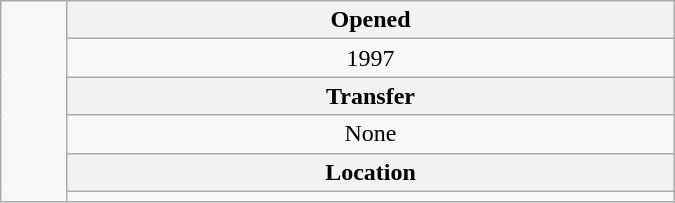<table class=wikitable style="text-align: center; width: 450px; float:right">
<tr>
<td rowspan="6"></td>
<th>Opened</th>
</tr>
<tr>
<td>1997</td>
</tr>
<tr>
<th>Transfer</th>
</tr>
<tr>
<td>None</td>
</tr>
<tr>
<th>Location</th>
</tr>
<tr>
<td></td>
</tr>
</table>
